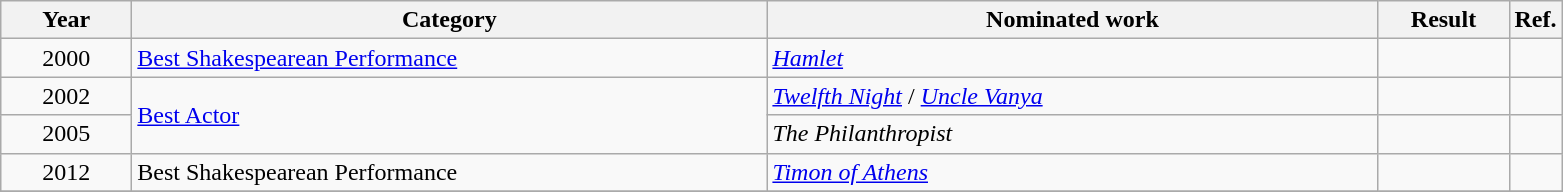<table class=wikitable>
<tr>
<th scope="col" style="width:5em;">Year</th>
<th scope="col" style="width:26em;">Category</th>
<th scope="col" style="width:25em;">Nominated work</th>
<th scope="col" style="width:5em;">Result</th>
<th>Ref.</th>
</tr>
<tr>
<td style="text-align:center;">2000</td>
<td><a href='#'>Best Shakespearean Performance</a></td>
<td><em><a href='#'>Hamlet</a></em></td>
<td></td>
<td></td>
</tr>
<tr>
<td style="text-align:center;">2002</td>
<td rowspan=2><a href='#'>Best Actor</a></td>
<td><em><a href='#'>Twelfth Night</a></em> / <em><a href='#'>Uncle Vanya</a></em></td>
<td></td>
<td></td>
</tr>
<tr>
<td style="text-align:center;">2005</td>
<td><em>The Philanthropist</em></td>
<td></td>
<td></td>
</tr>
<tr>
<td style="text-align:center;">2012</td>
<td>Best Shakespearean Performance</td>
<td><em><a href='#'>Timon of Athens</a></em></td>
<td></td>
<td></td>
</tr>
<tr>
</tr>
</table>
